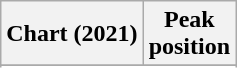<table class="wikitable sortable plainrowheaders" style="text-align:center">
<tr>
<th scope="col">Chart (2021)</th>
<th scope="col">Peak<br>position</th>
</tr>
<tr>
</tr>
<tr>
</tr>
</table>
